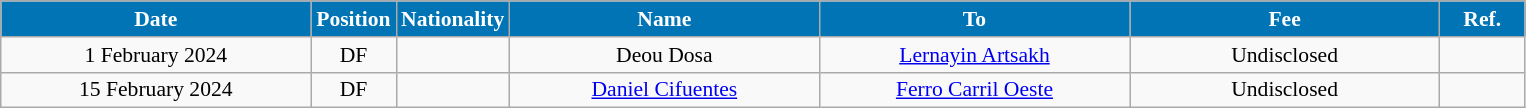<table class="wikitable"  style="text-align:center; font-size:90%; ">
<tr>
<th style="background:#0174B5; color:#FFFFFF; width:200px;">Date</th>
<th style="background:#0174B5; color:#FFFFFF; width:50px;">Position</th>
<th style="background:#0174B5; color:#FFFFFF; width:50px;">Nationality</th>
<th style="background:#0174B5; color:#FFFFFF; width:200px;">Name</th>
<th style="background:#0174B5; color:#FFFFFF; width:200px;">To</th>
<th style="background:#0174B5; color:#FFFFFF; width:200px;">Fee</th>
<th style="background:#0174B5; color:#FFFFFF; width:50px;">Ref.</th>
</tr>
<tr>
<td>1 February 2024</td>
<td>DF</td>
<td></td>
<td>Deou Dosa</td>
<td><a href='#'>Lernayin Artsakh</a></td>
<td>Undisclosed</td>
<td></td>
</tr>
<tr>
<td>15 February 2024</td>
<td>DF</td>
<td></td>
<td><a href='#'>Daniel Cifuentes</a></td>
<td><a href='#'>Ferro Carril Oeste</a></td>
<td>Undisclosed</td>
<td></td>
</tr>
</table>
